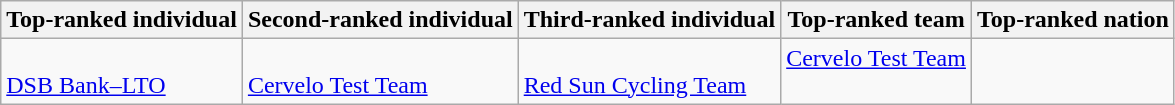<table class="wikitable">
<tr>
<th>Top-ranked individual</th>
<th>Second-ranked individual</th>
<th>Third-ranked individual</th>
<th>Top-ranked team</th>
<th>Top-ranked nation</th>
</tr>
<tr valign="top">
<td align=left><br><span><a href='#'>DSB Bank–LTO</a></span></td>
<td align=left><br><span><a href='#'>Cervelo Test Team</a></span></td>
<td align=left><br><span><a href='#'>Red Sun Cycling Team</a></span></td>
<td><a href='#'>Cervelo Test Team</a></td>
<td></td>
</tr>
</table>
